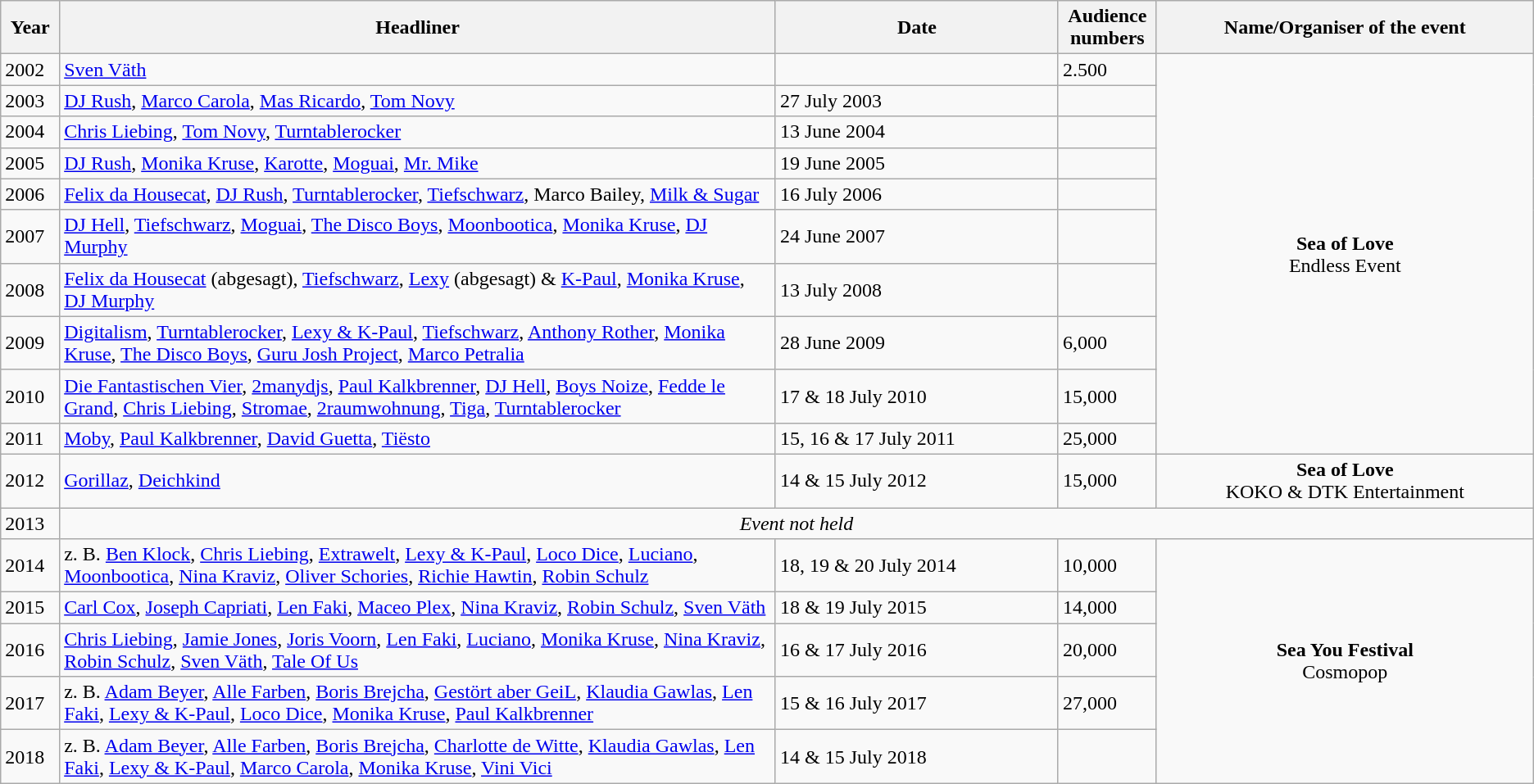<table class="wikitable sortable">
<tr>
<th width=3%>Year</th>
<th width=38%>Headliner</th>
<th width=15%>Date</th>
<th width=3%>Audience numbers</th>
<th width=20%>Name/Organiser of the event</th>
</tr>
<tr>
<td>2002</td>
<td><a href='#'>Sven Väth</a></td>
<td></td>
<td>2.500</td>
<td rowspan="10" align="center"><strong>Sea of Love</strong><br>Endless Event</td>
</tr>
<tr>
<td>2003</td>
<td><a href='#'>DJ Rush</a>, <a href='#'>Marco Carola</a>, <a href='#'>Mas Ricardo</a>, <a href='#'>Tom Novy</a></td>
<td>27 July 2003</td>
<td></td>
</tr>
<tr>
<td>2004</td>
<td><a href='#'>Chris Liebing</a>, <a href='#'>Tom Novy</a>, <a href='#'>Turntablerocker</a></td>
<td>13 June 2004</td>
<td></td>
</tr>
<tr>
<td>2005</td>
<td><a href='#'>DJ Rush</a>, <a href='#'>Monika Kruse</a>, <a href='#'>Karotte</a>, <a href='#'>Moguai</a>, <a href='#'>Mr. Mike</a></td>
<td>19 June 2005</td>
<td></td>
</tr>
<tr>
<td>2006</td>
<td><a href='#'>Felix da Housecat</a>, <a href='#'>DJ Rush</a>, <a href='#'>Turntablerocker</a>, <a href='#'>Tiefschwarz</a>, Marco Bailey, <a href='#'>Milk & Sugar</a></td>
<td>16 July 2006</td>
<td></td>
</tr>
<tr>
<td>2007</td>
<td><a href='#'>DJ Hell</a>, <a href='#'>Tiefschwarz</a>, <a href='#'>Moguai</a>, <a href='#'>The Disco Boys</a>, <a href='#'>Moonbootica</a>, <a href='#'>Monika Kruse</a>, <a href='#'>DJ Murphy</a></td>
<td>24 June 2007</td>
<td></td>
</tr>
<tr>
<td>2008</td>
<td><a href='#'>Felix da Housecat</a> (abgesagt), <a href='#'>Tiefschwarz</a>, <a href='#'>Lexy</a> (abgesagt) & <a href='#'>K-Paul</a>, <a href='#'>Monika Kruse</a>, <a href='#'>DJ Murphy</a></td>
<td>13 July 2008</td>
<td></td>
</tr>
<tr>
<td>2009</td>
<td><a href='#'>Digitalism</a>, <a href='#'>Turntablerocker</a>, <a href='#'>Lexy & K-Paul</a>, <a href='#'>Tiefschwarz</a>, <a href='#'>Anthony Rother</a>, <a href='#'>Monika Kruse</a>, <a href='#'>The Disco Boys</a>, <a href='#'>Guru Josh Project</a>, <a href='#'>Marco Petralia</a></td>
<td>28 June 2009</td>
<td>6,000</td>
</tr>
<tr>
<td>2010</td>
<td><a href='#'>Die Fantastischen Vier</a>, <a href='#'>2manydjs</a>, <a href='#'>Paul Kalkbrenner</a>, <a href='#'>DJ Hell</a>, <a href='#'>Boys Noize</a>, <a href='#'>Fedde le Grand</a>, <a href='#'>Chris Liebing</a>, <a href='#'>Stromae</a>, <a href='#'>2raumwohnung</a>, <a href='#'>Tiga</a>, <a href='#'>Turntablerocker</a></td>
<td>17 & 18 July 2010</td>
<td>15,000</td>
</tr>
<tr>
<td>2011</td>
<td><a href='#'>Moby</a>, <a href='#'>Paul Kalkbrenner</a>, <a href='#'>David Guetta</a>, <a href='#'>Tiësto</a></td>
<td>15, 16 & 17 July 2011</td>
<td>25,000</td>
</tr>
<tr>
<td>2012</td>
<td><a href='#'>Gorillaz</a>, <a href='#'>Deichkind</a></td>
<td>14 & 15 July 2012</td>
<td>15,000</td>
<td align="center"><strong>Sea of Love</strong><br>KOKO & DTK Entertainment</td>
</tr>
<tr>
<td>2013</td>
<td colspan="4" align="center"><em>Event not held</em></td>
</tr>
<tr>
<td>2014</td>
<td>z. B. <a href='#'>Ben Klock</a>, <a href='#'>Chris Liebing</a>, <a href='#'>Extrawelt</a>, <a href='#'>Lexy & K-Paul</a>, <a href='#'>Loco Dice</a>, <a href='#'>Luciano</a>, <a href='#'>Moonbootica</a>, <a href='#'>Nina Kraviz</a>, <a href='#'>Oliver Schories</a>, <a href='#'>Richie Hawtin</a>, <a href='#'>Robin Schulz</a></td>
<td>18, 19 & 20 July 2014</td>
<td>10,000</td>
<td rowspan="5" align="center"><strong>Sea You Festival</strong><br>Cosmopop</td>
</tr>
<tr>
<td>2015</td>
<td><a href='#'>Carl Cox</a>, <a href='#'>Joseph Capriati</a>, <a href='#'>Len Faki</a>, <a href='#'>Maceo Plex</a>, <a href='#'>Nina Kraviz</a>, <a href='#'>Robin Schulz</a>, <a href='#'>Sven Väth</a></td>
<td>18 & 19 July 2015</td>
<td>14,000</td>
</tr>
<tr>
<td>2016</td>
<td><a href='#'>Chris Liebing</a>, <a href='#'>Jamie Jones</a>, <a href='#'>Joris Voorn</a>, <a href='#'>Len Faki</a>, <a href='#'>Luciano</a>, <a href='#'>Monika Kruse</a>, <a href='#'>Nina Kraviz</a>, <a href='#'>Robin Schulz</a>, <a href='#'>Sven Väth</a>, <a href='#'>Tale Of Us</a></td>
<td>16 & 17 July 2016</td>
<td>20,000</td>
</tr>
<tr>
<td>2017</td>
<td>z. B. <a href='#'>Adam Beyer</a>, <a href='#'>Alle Farben</a>, <a href='#'>Boris Brejcha</a>, <a href='#'>Gestört aber GeiL</a>, <a href='#'>Klaudia Gawlas</a>, <a href='#'>Len Faki</a>, <a href='#'>Lexy & K-Paul</a>, <a href='#'>Loco Dice</a>, <a href='#'>Monika Kruse</a>, <a href='#'>Paul Kalkbrenner</a></td>
<td>15 & 16 July 2017</td>
<td>27,000</td>
</tr>
<tr>
<td>2018</td>
<td>z. B. <a href='#'>Adam Beyer</a>, <a href='#'>Alle Farben</a>, <a href='#'>Boris Brejcha</a>, <a href='#'>Charlotte de Witte</a>, <a href='#'>Klaudia Gawlas</a>, <a href='#'>Len Faki</a>, <a href='#'>Lexy & K-Paul</a>, <a href='#'>Marco Carola</a>, <a href='#'>Monika Kruse</a>, <a href='#'>Vini Vici</a></td>
<td>14 & 15 July 2018</td>
<td></td>
</tr>
</table>
